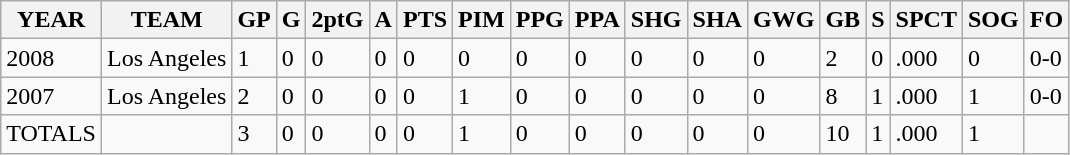<table class="wikitable">
<tr>
<th>YEAR</th>
<th>TEAM</th>
<th>GP</th>
<th>G</th>
<th>2ptG</th>
<th>A</th>
<th>PTS</th>
<th>PIM</th>
<th>PPG</th>
<th>PPA</th>
<th>SHG</th>
<th>SHA</th>
<th>GWG</th>
<th>GB</th>
<th>S</th>
<th>SPCT</th>
<th>SOG</th>
<th>FO</th>
</tr>
<tr>
<td>2008</td>
<td>Los Angeles</td>
<td>1</td>
<td>0</td>
<td>0</td>
<td>0</td>
<td>0</td>
<td>0</td>
<td>0</td>
<td>0</td>
<td>0</td>
<td>0</td>
<td>0</td>
<td>2</td>
<td>0</td>
<td>.000</td>
<td>0</td>
<td>0-0</td>
</tr>
<tr>
<td>2007</td>
<td>Los Angeles</td>
<td>2</td>
<td>0</td>
<td>0</td>
<td>0</td>
<td>0</td>
<td>1</td>
<td>0</td>
<td>0</td>
<td>0</td>
<td>0</td>
<td>0</td>
<td>8</td>
<td>1</td>
<td>.000</td>
<td>1</td>
<td>0-0</td>
</tr>
<tr>
<td>TOTALS</td>
<td></td>
<td>3</td>
<td>0</td>
<td>0</td>
<td>0</td>
<td>0</td>
<td>1</td>
<td>0</td>
<td>0</td>
<td>0</td>
<td>0</td>
<td>0</td>
<td>10</td>
<td>1</td>
<td>.000</td>
<td>1</td>
<td 0-0></td>
</tr>
</table>
